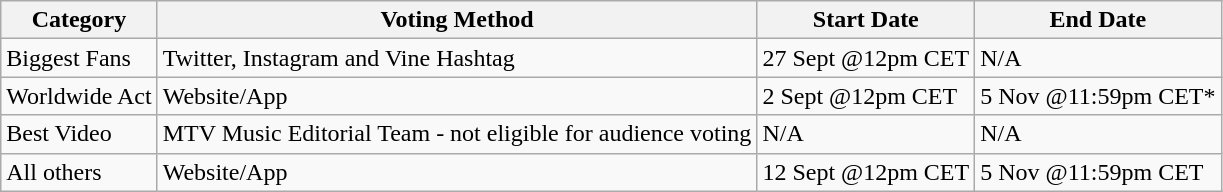<table class="wikitable">
<tr>
<th>Category</th>
<th>Voting Method</th>
<th>Start Date</th>
<th>End Date</th>
</tr>
<tr>
<td>Biggest Fans</td>
<td>Twitter, Instagram and Vine Hashtag</td>
<td>27 Sept @12pm CET</td>
<td>N/A</td>
</tr>
<tr>
<td>Worldwide Act</td>
<td>Website/App</td>
<td>2 Sept @12pm CET</td>
<td>5 Nov @11:59pm CET*</td>
</tr>
<tr>
<td>Best Video</td>
<td>MTV Music Editorial Team - not eligible for audience voting</td>
<td>N/A</td>
<td>N/A</td>
</tr>
<tr>
<td>All others</td>
<td>Website/App</td>
<td>12 Sept @12pm CET</td>
<td>5 Nov @11:59pm CET</td>
</tr>
</table>
